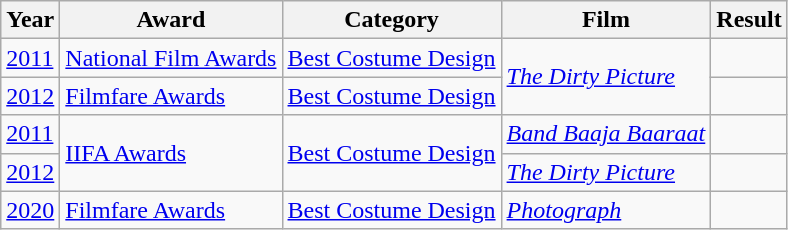<table class="wikitable">
<tr>
<th>Year</th>
<th>Award</th>
<th>Category</th>
<th>Film</th>
<th>Result</th>
</tr>
<tr>
<td><a href='#'>2011</a></td>
<td><a href='#'>National Film Awards</a></td>
<td><a href='#'>Best Costume Design</a></td>
<td rowspan="2"><em><a href='#'>The Dirty Picture</a></em> </td>
<td></td>
</tr>
<tr>
<td><a href='#'>2012</a></td>
<td><a href='#'>Filmfare Awards</a></td>
<td><a href='#'>Best Costume Design</a></td>
<td></td>
</tr>
<tr>
<td><a href='#'>2011</a></td>
<td rowspan="2"><a href='#'>IIFA Awards</a></td>
<td rowspan="2"><a href='#'>Best Costume Design</a></td>
<td><em><a href='#'>Band Baaja Baaraat</a></em> </td>
<td></td>
</tr>
<tr>
<td><a href='#'>2012</a></td>
<td><em><a href='#'>The Dirty Picture</a></em></td>
<td></td>
</tr>
<tr>
<td><a href='#'>2020</a></td>
<td><a href='#'>Filmfare Awards</a></td>
<td><a href='#'>Best Costume Design</a></td>
<td><em><a href='#'>Photograph</a></em></td>
<td></td>
</tr>
</table>
